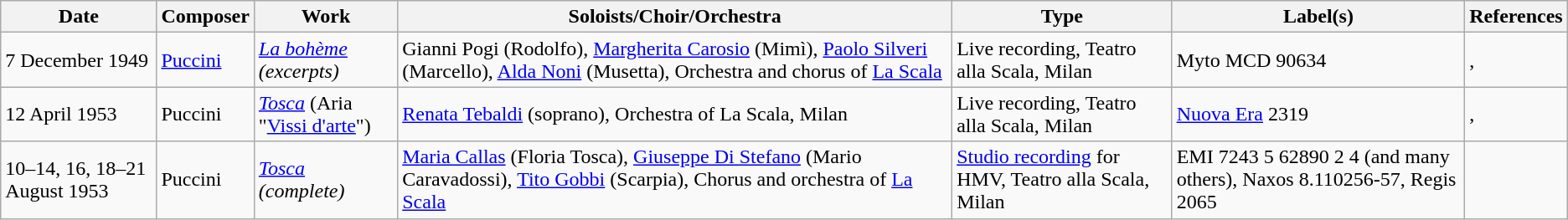<table class="wikitable">
<tr>
<th>Date</th>
<th>Composer</th>
<th>Work</th>
<th>Soloists/Choir/Orchestra</th>
<th>Type</th>
<th>Label(s)</th>
<th>References</th>
</tr>
<tr>
<td>7 December 1949</td>
<td><a href='#'>Puccini</a></td>
<td><em><a href='#'>La bohème</a> (excerpts)</em></td>
<td>Gianni Pogi (Rodolfo), <a href='#'>Margherita Carosio</a> (Mimì), <a href='#'>Paolo Silveri</a> (Marcello), <a href='#'>Alda Noni</a> (Musetta), Orchestra and chorus of <a href='#'>La Scala</a></td>
<td>Live recording, Teatro alla Scala, Milan</td>
<td>Myto MCD 90634</td>
<td>, </td>
</tr>
<tr>
<td>12 April 1953</td>
<td>Puccini</td>
<td><em><a href='#'>Tosca</a></em> (Aria "<a href='#'>Vissi d'arte</a>")</td>
<td><a href='#'>Renata Tebaldi</a> (soprano), Orchestra of La Scala, Milan</td>
<td>Live recording, Teatro alla Scala, Milan</td>
<td><a href='#'>Nuova Era</a> 2319</td>
<td>, </td>
</tr>
<tr>
<td>10–14, 16, 18–21 August 1953</td>
<td>Puccini</td>
<td><em><a href='#'>Tosca</a> (complete)</em></td>
<td><a href='#'>Maria Callas</a> (Floria Tosca), <a href='#'>Giuseppe Di Stefano</a> (Mario Caravadossi), <a href='#'>Tito Gobbi</a> (Scarpia), Chorus and orchestra of <a href='#'>La Scala</a></td>
<td><a href='#'>Studio recording</a> for HMV, Teatro alla Scala, Milan</td>
<td>EMI 7243 5 62890 2 4 (and many others), Naxos 8.110256-57, Regis 2065</td>
<td></td>
</tr>
</table>
